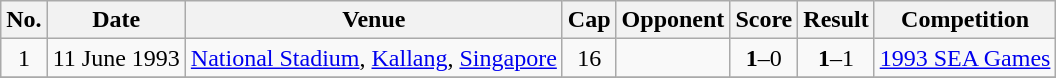<table class="wikitable sortable">
<tr>
<th scope="col">No.</th>
<th scope="col">Date</th>
<th scope="col">Venue</th>
<th scope="col">Cap</th>
<th scope="col">Opponent</th>
<th scope="col">Score</th>
<th scope="col">Result</th>
<th scope="col">Competition</th>
</tr>
<tr>
<td align="center">1</td>
<td>11 June 1993</td>
<td><a href='#'>National Stadium</a>, <a href='#'>Kallang</a>, <a href='#'>Singapore</a></td>
<td align="center">16</td>
<td></td>
<td align="center"><strong>1</strong>–0</td>
<td align="center"><strong>1</strong>–1</td>
<td><a href='#'>1993 SEA Games</a></td>
</tr>
<tr>
</tr>
</table>
